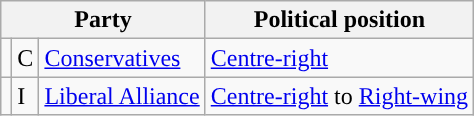<table class="wikitable">
<tr>
<th colspan="3">Party</th>
<th>Political position</th>
</tr>
<tr>
<td></td>
<td>C</td>
<td><a href='#'>Conservatives</a></td>
<td><a href='#'>Centre-right</a></td>
</tr>
<tr>
<td></td>
<td>I</td>
<td><a href='#'>Liberal Alliance</a></td>
<td><a href='#'>Centre-right</a> to <a href='#'>Right-wing</a></td>
</tr>
</table>
